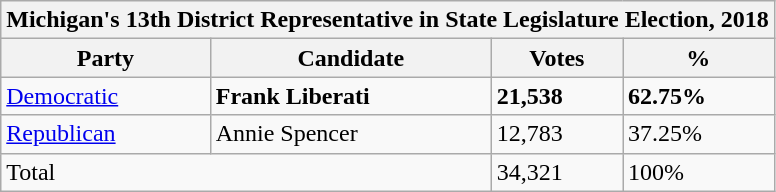<table class="wikitable">
<tr>
<th colspan="4">Michigan's 13th District Representative in State Legislature Election, 2018</th>
</tr>
<tr>
<th>Party</th>
<th>Candidate</th>
<th>Votes</th>
<th>%</th>
</tr>
<tr>
<td><a href='#'>Democratic</a></td>
<td><strong>Frank Liberati</strong></td>
<td><strong>21,538</strong></td>
<td><strong>62.75%</strong></td>
</tr>
<tr>
<td><a href='#'>Republican</a></td>
<td>Annie Spencer</td>
<td>12,783</td>
<td>37.25%</td>
</tr>
<tr>
<td colspan="2">Total</td>
<td>34,321</td>
<td>100%</td>
</tr>
</table>
